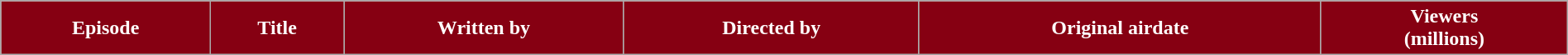<table class="wikitable plainrowheaders" style="width:100%;">
<tr style="color:#fff;">
<th style="background:#860012;">Episode</th>
<th style="background:#860012;">Title</th>
<th style="background:#860012;">Written by</th>
<th style="background:#860012;">Directed by</th>
<th style="background:#860012;">Original airdate</th>
<th style="background:#860012;">Viewers<br>(millions)<br>




</th>
</tr>
</table>
